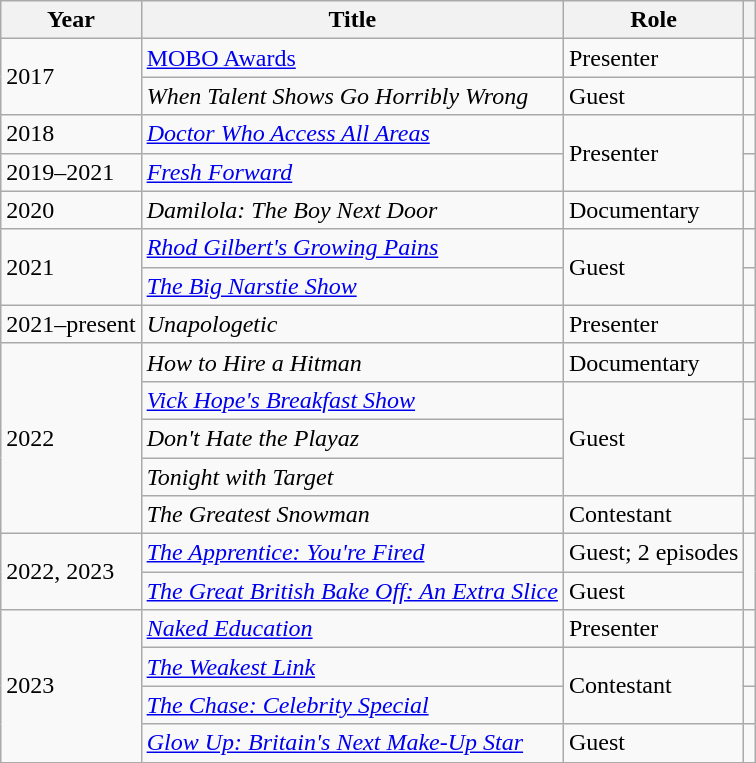<table class="wikitable plainrowheaders sortable">
<tr>
<th>Year</th>
<th>Title</th>
<th>Role</th>
<th class="unsortable"></th>
</tr>
<tr>
<td rowspan="2">2017</td>
<td><a href='#'>MOBO Awards</a></td>
<td>Presenter</td>
<td align="center"></td>
</tr>
<tr>
<td><em>When Talent Shows Go Horribly Wrong</em></td>
<td>Guest</td>
<td align="center"></td>
</tr>
<tr>
<td>2018</td>
<td><em><a href='#'>Doctor Who Access All Areas</a></em></td>
<td rowspan="2">Presenter</td>
<td align="center"></td>
</tr>
<tr>
<td>2019–2021</td>
<td><a href='#'><em>Fresh Forward</em></a></td>
<td align="center"></td>
</tr>
<tr>
<td>2020</td>
<td><em>Damilola: The Boy Next Door</em></td>
<td>Documentary</td>
<td align="center"></td>
</tr>
<tr>
<td rowspan="2">2021</td>
<td><em><a href='#'>Rhod Gilbert's Growing Pains</a></em></td>
<td rowspan="2">Guest</td>
<td align="center"></td>
</tr>
<tr>
<td><em><a href='#'>The Big Narstie Show</a></em></td>
<td align="center"></td>
</tr>
<tr>
<td>2021–present</td>
<td><em>Unapologetic</em></td>
<td>Presenter</td>
<td align="center"></td>
</tr>
<tr>
<td rowspan="5">2022</td>
<td><em>How to Hire a Hitman</em></td>
<td>Documentary</td>
<td align="center"></td>
</tr>
<tr>
<td><em><a href='#'>Vick Hope's Breakfast Show</a></em></td>
<td rowspan="3">Guest</td>
<td align="center"></td>
</tr>
<tr>
<td><em>Don't Hate the Playaz</em></td>
<td align="center"></td>
</tr>
<tr>
<td><em>Tonight with Target</em></td>
<td align="center"></td>
</tr>
<tr>
<td><em>The Greatest Snowman</em></td>
<td>Contestant</td>
<td align="center"></td>
</tr>
<tr>
<td rowspan="2">2022, 2023</td>
<td><em><a href='#'>The Apprentice: You're Fired</a></em></td>
<td>Guest; 2 episodes</td>
<td rowspan="2" align="center"></td>
</tr>
<tr>
<td><em><a href='#'>The Great British Bake Off: An Extra Slice</a></em></td>
<td>Guest</td>
</tr>
<tr>
<td rowspan="4">2023</td>
<td><em><a href='#'>Naked Education</a></em></td>
<td>Presenter</td>
<td align="center"></td>
</tr>
<tr>
<td><em><a href='#'>The Weakest Link</a></em></td>
<td rowspan="2">Contestant</td>
<td align="center"></td>
</tr>
<tr>
<td><em><a href='#'>The Chase: Celebrity Special</a></em></td>
<td align="center"></td>
</tr>
<tr>
<td><em><a href='#'>Glow Up: Britain's Next Make-Up Star</a></em></td>
<td>Guest</td>
<td align="center"></td>
</tr>
</table>
